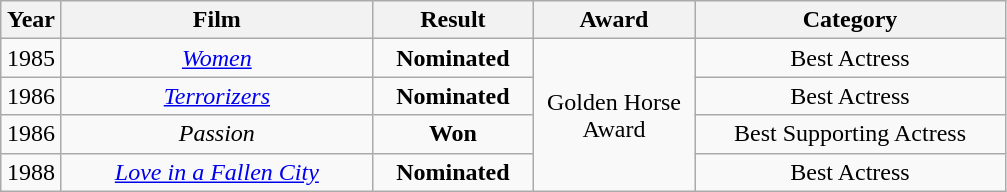<table class="wikitable">
<tr>
<th width="33">Year</th>
<th width="200">Film</th>
<th width="100">Result</th>
<th width="100">Award</th>
<th width="200">Category</th>
</tr>
<tr>
<td align="center">1985</td>
<td align="center"><em><a href='#'>Women</a></em></td>
<td align="center"><strong>Nominated</strong></td>
<td rowspan="4" align="center">Golden Horse Award</td>
<td align="center">Best Actress</td>
</tr>
<tr>
<td align="center">1986</td>
<td align="center"><em><a href='#'>Terrorizers</a></em></td>
<td align="center"><strong>Nominated</strong></td>
<td align="center">Best Actress</td>
</tr>
<tr>
<td align="center">1986</td>
<td align="center"><em>Passion</em></td>
<td align="center"><strong>Won</strong></td>
<td align="center">Best Supporting Actress</td>
</tr>
<tr>
<td align="center">1988</td>
<td align="center"><em><a href='#'>Love in a Fallen City</a></em></td>
<td align="center"><strong>Nominated</strong></td>
<td align="center">Best Actress</td>
</tr>
</table>
